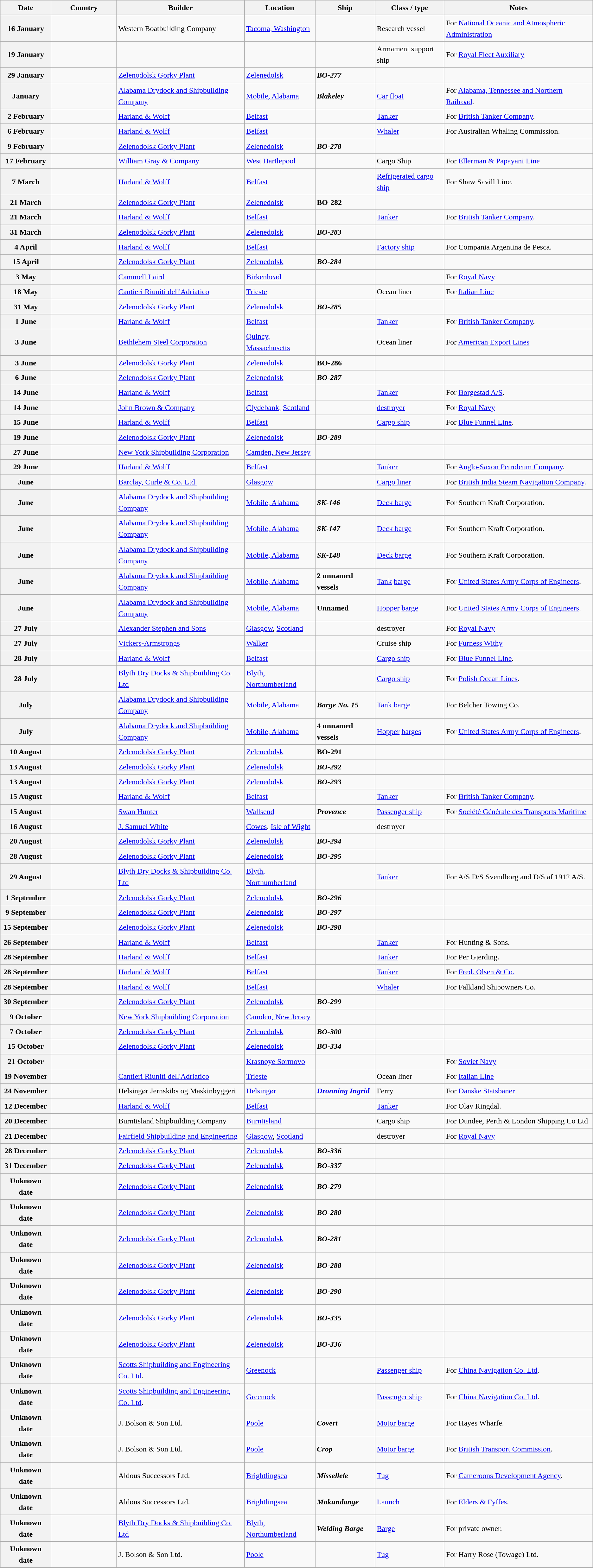<table class="wikitable sortable" style="font-size:1.00em; line-height:1.5em;">
<tr>
<th width="100">Date</th>
<th width="130">Country</th>
<th>Builder</th>
<th>Location</th>
<th>Ship</th>
<th>Class / type</th>
<th>Notes</th>
</tr>
<tr>
<th>16 January</th>
<td></td>
<td>Western Boatbuilding Company</td>
<td><a href='#'>Tacoma, Washington</a></td>
<td><strong></strong></td>
<td>Research vessel</td>
<td>For <a href='#'>National Oceanic and Atmospheric Administration</a></td>
</tr>
<tr>
<th>19 January</th>
<td></td>
<td></td>
<td></td>
<td><strong></strong></td>
<td>Armament support ship</td>
<td>For <a href='#'>Royal Fleet Auxiliary</a></td>
</tr>
<tr>
<th>29 January</th>
<td></td>
<td><a href='#'>Zelenodolsk Gorky Plant</a></td>
<td><a href='#'>Zelenedolsk</a></td>
<td><strong><em>BO-277</em></strong></td>
<td></td>
<td></td>
</tr>
<tr ---->
<th>January</th>
<td></td>
<td><a href='#'>Alabama Drydock and Shipbuilding Company</a></td>
<td><a href='#'>Mobile, Alabama</a></td>
<td><strong><em>Blakeley</em></strong></td>
<td><a href='#'>Car float</a></td>
<td>For <a href='#'>Alabama, Tennessee and Northern Railroad</a>.</td>
</tr>
<tr ---->
<th>2 February</th>
<td></td>
<td><a href='#'>Harland & Wolff</a></td>
<td><a href='#'>Belfast</a></td>
<td><strong></strong></td>
<td><a href='#'>Tanker</a></td>
<td>For <a href='#'>British Tanker Company</a>.</td>
</tr>
<tr ---->
<th>6 February</th>
<td></td>
<td><a href='#'>Harland & Wolff</a></td>
<td><a href='#'>Belfast</a></td>
<td><strong></strong></td>
<td><a href='#'>Whaler</a></td>
<td>For Australian Whaling Commission.</td>
</tr>
<tr>
<th>9 February</th>
<td></td>
<td><a href='#'>Zelenodolsk Gorky Plant</a></td>
<td><a href='#'>Zelenedolsk</a></td>
<td><strong><em>BO-278</em></strong></td>
<td></td>
<td></td>
</tr>
<tr>
<th>17 February</th>
<td></td>
<td><a href='#'>William Gray & Company</a></td>
<td><a href='#'>West Hartlepool</a></td>
<td><strong></strong></td>
<td>Cargo Ship</td>
<td>For <a href='#'>Ellerman & Papayani Line</a></td>
</tr>
<tr ---->
<th>7 March</th>
<td></td>
<td><a href='#'>Harland & Wolff</a></td>
<td><a href='#'>Belfast</a></td>
<td><strong></strong></td>
<td><a href='#'>Refrigerated cargo ship</a></td>
<td>For Shaw Savill Line.</td>
</tr>
<tr>
<th>21 March</th>
<td></td>
<td><a href='#'>Zelenodolsk Gorky Plant</a></td>
<td><a href='#'>Zelenedolsk</a></td>
<td><strong>BO-282</strong></td>
<td></td>
<td></td>
</tr>
<tr ---->
<th>21 March</th>
<td></td>
<td><a href='#'>Harland & Wolff</a></td>
<td><a href='#'>Belfast</a></td>
<td><strong></strong></td>
<td><a href='#'>Tanker</a></td>
<td>For <a href='#'>British Tanker Company</a>.</td>
</tr>
<tr>
<th>31 March</th>
<td></td>
<td><a href='#'>Zelenodolsk Gorky Plant</a></td>
<td><a href='#'>Zelenedolsk</a></td>
<td><strong><em>BO-283</em></strong></td>
<td></td>
<td></td>
</tr>
<tr ---->
<th>4 April</th>
<td></td>
<td><a href='#'>Harland & Wolff</a></td>
<td><a href='#'>Belfast</a></td>
<td><strong></strong></td>
<td><a href='#'>Factory ship</a></td>
<td>For Compania Argentina de Pesca.</td>
</tr>
<tr>
<th>15 April</th>
<td></td>
<td><a href='#'>Zelenodolsk Gorky Plant</a></td>
<td><a href='#'>Zelenedolsk</a></td>
<td><strong><em>BO-284</em></strong></td>
<td></td>
<td></td>
</tr>
<tr>
<th>3 May</th>
<td></td>
<td><a href='#'>Cammell Laird</a></td>
<td><a href='#'>Birkenhead</a></td>
<td><strong></strong></td>
<td></td>
<td>For <a href='#'>Royal Navy</a></td>
</tr>
<tr>
<th>18 May</th>
<td></td>
<td><a href='#'>Cantieri Riuniti dell'Adriatico</a></td>
<td><a href='#'>Trieste</a></td>
<td><strong></strong></td>
<td>Ocean liner</td>
<td>For <a href='#'>Italian Line</a></td>
</tr>
<tr>
<th>31 May</th>
<td></td>
<td><a href='#'>Zelenodolsk Gorky Plant</a></td>
<td><a href='#'>Zelenedolsk</a></td>
<td><strong><em>BO-285</em></strong></td>
<td></td>
<td></td>
</tr>
<tr ---->
<th>1 June</th>
<td></td>
<td><a href='#'>Harland & Wolff</a></td>
<td><a href='#'>Belfast</a></td>
<td><strong></strong></td>
<td><a href='#'>Tanker</a></td>
<td>For <a href='#'>British Tanker Company</a>.</td>
</tr>
<tr>
<th>3 June</th>
<td></td>
<td><a href='#'>Bethlehem Steel Corporation</a></td>
<td><a href='#'>Quincy, Massachusetts</a></td>
<td><strong></strong></td>
<td>Ocean liner</td>
<td>For <a href='#'>American Export Lines</a></td>
</tr>
<tr>
<th>3 June</th>
<td></td>
<td><a href='#'>Zelenodolsk Gorky Plant</a></td>
<td><a href='#'>Zelenedolsk</a></td>
<td><strong>BO-286</strong></td>
<td></td>
<td></td>
</tr>
<tr>
<th>6 June</th>
<td></td>
<td><a href='#'>Zelenodolsk Gorky Plant</a></td>
<td><a href='#'>Zelenedolsk</a></td>
<td><strong><em>BO-287</em></strong></td>
<td></td>
<td></td>
</tr>
<tr ---->
<th>14 June</th>
<td></td>
<td><a href='#'>Harland & Wolff</a></td>
<td><a href='#'>Belfast</a></td>
<td><strong></strong></td>
<td><a href='#'>Tanker</a></td>
<td>For <a href='#'>Borgestad A/S</a>.</td>
</tr>
<tr>
<th>14 June</th>
<td></td>
<td><a href='#'>John Brown & Company</a></td>
<td><a href='#'>Clydebank</a>, <a href='#'>Scotland</a></td>
<td><strong></strong></td>
<td> <a href='#'>destroyer</a></td>
<td>For <a href='#'>Royal Navy</a></td>
</tr>
<tr ---->
<th>15 June</th>
<td></td>
<td><a href='#'>Harland & Wolff</a></td>
<td><a href='#'>Belfast</a></td>
<td><strong></strong></td>
<td><a href='#'>Cargo ship</a></td>
<td>For <a href='#'>Blue Funnel Line</a>.</td>
</tr>
<tr>
<th>19 June</th>
<td></td>
<td><a href='#'>Zelenodolsk Gorky Plant</a></td>
<td><a href='#'>Zelenedolsk</a></td>
<td><strong><em>BO-289</em></strong></td>
<td></td>
<td></td>
</tr>
<tr>
<th>27 June</th>
<td></td>
<td><a href='#'>New York Shipbuilding Corporation</a></td>
<td><a href='#'>Camden, New Jersey</a></td>
<td><strong></strong></td>
<td></td>
<td></td>
</tr>
<tr ---->
<th>29 June</th>
<td></td>
<td><a href='#'>Harland & Wolff</a></td>
<td><a href='#'>Belfast</a></td>
<td><strong></strong></td>
<td><a href='#'>Tanker</a></td>
<td>For <a href='#'>Anglo-Saxon Petroleum Company</a>.</td>
</tr>
<tr>
<th>June</th>
<td></td>
<td><a href='#'>Barclay, Curle & Co. Ltd.</a></td>
<td><a href='#'>Glasgow</a></td>
<td><strong></strong></td>
<td><a href='#'>Cargo liner</a></td>
<td>For <a href='#'>British India Steam Navigation Company</a>.</td>
</tr>
<tr ---->
<th>June</th>
<td></td>
<td><a href='#'>Alabama Drydock and Shipbuilding Company</a></td>
<td><a href='#'>Mobile, Alabama</a></td>
<td><strong><em>SK-146</em></strong></td>
<td><a href='#'>Deck barge</a></td>
<td>For Southern Kraft Corporation.</td>
</tr>
<tr ---->
<th>June</th>
<td></td>
<td><a href='#'>Alabama Drydock and Shipbuilding Company</a></td>
<td><a href='#'>Mobile, Alabama</a></td>
<td><strong><em>SK-147</em></strong></td>
<td><a href='#'>Deck barge</a></td>
<td>For Southern Kraft Corporation.</td>
</tr>
<tr ---->
<th>June</th>
<td></td>
<td><a href='#'>Alabama Drydock and Shipbuilding Company</a></td>
<td><a href='#'>Mobile, Alabama</a></td>
<td><strong><em>SK-148</em></strong></td>
<td><a href='#'>Deck barge</a></td>
<td>For Southern Kraft Corporation.</td>
</tr>
<tr ---->
<th>June</th>
<td></td>
<td><a href='#'>Alabama Drydock and Shipbuilding Company</a></td>
<td><a href='#'>Mobile, Alabama</a></td>
<td><strong>2 unnamed vessels</strong></td>
<td><a href='#'>Tank</a> <a href='#'>barge</a></td>
<td>For <a href='#'>United States Army Corps of Engineers</a>.</td>
</tr>
<tr ---->
<th>June</th>
<td></td>
<td><a href='#'>Alabama Drydock and Shipbuilding Company</a></td>
<td><a href='#'>Mobile, Alabama</a></td>
<td><strong>Unnamed </strong></td>
<td><a href='#'>Hopper</a> <a href='#'>barge</a></td>
<td>For <a href='#'>United States Army Corps of Engineers</a>.</td>
</tr>
<tr>
<th>27 July</th>
<td></td>
<td><a href='#'>Alexander Stephen and Sons</a></td>
<td><a href='#'>Glasgow</a>, <a href='#'>Scotland</a></td>
<td><strong></strong></td>
<td> destroyer</td>
<td>For <a href='#'>Royal Navy</a></td>
</tr>
<tr>
<th>27 July</th>
<td></td>
<td><a href='#'>Vickers-Armstrongs</a></td>
<td><a href='#'>Walker</a></td>
<td><strong></strong></td>
<td>Cruise ship</td>
<td>For <a href='#'>Furness Withy</a></td>
</tr>
<tr ---->
<th>28 July</th>
<td></td>
<td><a href='#'>Harland & Wolff</a></td>
<td><a href='#'>Belfast</a></td>
<td><strong></strong></td>
<td><a href='#'>Cargo ship</a></td>
<td>For <a href='#'>Blue Funnel Line</a>.</td>
</tr>
<tr ---->
<th>28 July</th>
<td></td>
<td><a href='#'>Blyth Dry Docks & Shipbuilding Co. Ltd</a></td>
<td><a href='#'>Blyth, Northumberland</a></td>
<td><strong></strong></td>
<td><a href='#'>Cargo ship</a></td>
<td>For <a href='#'>Polish Ocean Lines</a>.</td>
</tr>
<tr ---->
<th>July</th>
<td></td>
<td><a href='#'>Alabama Drydock and Shipbuilding Company</a></td>
<td><a href='#'>Mobile, Alabama</a></td>
<td><strong><em>Barge No. 15</em></strong></td>
<td><a href='#'>Tank</a> <a href='#'>barge</a></td>
<td>For Belcher Towing Co.</td>
</tr>
<tr ---->
<th>July</th>
<td></td>
<td><a href='#'>Alabama Drydock and Shipbuilding Company</a></td>
<td><a href='#'>Mobile, Alabama</a></td>
<td><strong>4 unnamed vessels</strong></td>
<td><a href='#'>Hopper</a> <a href='#'>barges</a></td>
<td>For <a href='#'>United States Army Corps of Engineers</a>.</td>
</tr>
<tr>
<th>10 August</th>
<td></td>
<td><a href='#'>Zelenodolsk Gorky Plant</a></td>
<td><a href='#'>Zelenedolsk</a></td>
<td><strong>BO-291</strong></td>
<td></td>
<td></td>
</tr>
<tr>
<th>13 August</th>
<td></td>
<td><a href='#'>Zelenodolsk Gorky Plant</a></td>
<td><a href='#'>Zelenedolsk</a></td>
<td><strong><em>BO-292</em></strong></td>
<td></td>
<td></td>
</tr>
<tr>
<th>13 August</th>
<td></td>
<td><a href='#'>Zelenodolsk Gorky Plant</a></td>
<td><a href='#'>Zelenedolsk</a></td>
<td><strong><em>BO-293</em></strong></td>
<td></td>
<td></td>
</tr>
<tr ---->
<th>15 August</th>
<td></td>
<td><a href='#'>Harland & Wolff</a></td>
<td><a href='#'>Belfast</a></td>
<td><strong></strong></td>
<td><a href='#'>Tanker</a></td>
<td>For <a href='#'>British Tanker Company</a>.</td>
</tr>
<tr>
<th>15 August</th>
<td></td>
<td><a href='#'>Swan Hunter</a></td>
<td><a href='#'>Wallsend</a></td>
<td><strong><em>Provence</em></strong></td>
<td><a href='#'>Passenger ship</a></td>
<td>For <a href='#'>Société Générale des Transports Maritime</a></td>
</tr>
<tr>
<th>16 August</th>
<td></td>
<td><a href='#'>J. Samuel White</a></td>
<td><a href='#'>Cowes</a>, <a href='#'>Isle of Wight</a></td>
<td><strong></strong></td>
<td> destroyer</td>
<td></td>
</tr>
<tr>
<th>20 August</th>
<td></td>
<td><a href='#'>Zelenodolsk Gorky Plant</a></td>
<td><a href='#'>Zelenedolsk</a></td>
<td><strong><em>BO-294</em></strong></td>
<td></td>
<td></td>
</tr>
<tr>
<th>28 August</th>
<td></td>
<td><a href='#'>Zelenodolsk Gorky Plant</a></td>
<td><a href='#'>Zelenedolsk</a></td>
<td><strong><em>BO-295</em></strong></td>
<td></td>
<td></td>
</tr>
<tr ---->
<th>29 August</th>
<td></td>
<td><a href='#'>Blyth Dry Docks & Shipbuilding Co. Ltd</a></td>
<td><a href='#'>Blyth, Northumberland</a></td>
<td><strong></strong></td>
<td><a href='#'>Tanker</a></td>
<td>For A/S D/S Svendborg and D/S af 1912 A/S.</td>
</tr>
<tr>
<th>1 September</th>
<td></td>
<td><a href='#'>Zelenodolsk Gorky Plant</a></td>
<td><a href='#'>Zelenedolsk</a></td>
<td><strong><em>BO-296</em></strong></td>
<td></td>
<td></td>
</tr>
<tr>
<th>9 September</th>
<td></td>
<td><a href='#'>Zelenodolsk Gorky Plant</a></td>
<td><a href='#'>Zelenedolsk</a></td>
<td><strong><em>BO-297</em></strong></td>
<td></td>
<td></td>
</tr>
<tr>
<th>15 September</th>
<td></td>
<td><a href='#'>Zelenodolsk Gorky Plant</a></td>
<td><a href='#'>Zelenedolsk</a></td>
<td><strong><em>BO-298</em></strong></td>
<td></td>
<td></td>
</tr>
<tr ---->
<th>26 September</th>
<td></td>
<td><a href='#'>Harland & Wolff</a></td>
<td><a href='#'>Belfast</a></td>
<td><strong></strong></td>
<td><a href='#'>Tanker</a></td>
<td>For Hunting & Sons.</td>
</tr>
<tr ---->
<th>28 September</th>
<td></td>
<td><a href='#'>Harland & Wolff</a></td>
<td><a href='#'>Belfast</a></td>
<td><strong></strong></td>
<td><a href='#'>Tanker</a></td>
<td>For Per Gjerding.</td>
</tr>
<tr ---->
<th>28 September</th>
<td></td>
<td><a href='#'>Harland & Wolff</a></td>
<td><a href='#'>Belfast</a></td>
<td><strong></strong></td>
<td><a href='#'>Tanker</a></td>
<td>For <a href='#'>Fred. Olsen & Co.</a></td>
</tr>
<tr ---->
<th>28 September</th>
<td></td>
<td><a href='#'>Harland & Wolff</a></td>
<td><a href='#'>Belfast</a></td>
<td><strong></strong></td>
<td><a href='#'>Whaler</a></td>
<td>For Falkland Shipowners Co.</td>
</tr>
<tr>
<th>30 September</th>
<td></td>
<td><a href='#'>Zelenodolsk Gorky Plant</a></td>
<td><a href='#'>Zelenedolsk</a></td>
<td><strong><em>BO-299</em></strong></td>
<td></td>
<td></td>
</tr>
<tr>
<th>9 October</th>
<td></td>
<td><a href='#'>New York Shipbuilding Corporation</a></td>
<td><a href='#'>Camden, New Jersey</a></td>
<td><strong></strong></td>
<td></td>
<td></td>
</tr>
<tr>
<th>7 October</th>
<td></td>
<td><a href='#'>Zelenodolsk Gorky Plant</a></td>
<td><a href='#'>Zelenedolsk</a></td>
<td><strong><em>BO-300</em></strong></td>
<td></td>
<td></td>
</tr>
<tr>
<th>15 October</th>
<td></td>
<td><a href='#'>Zelenodolsk Gorky Plant</a></td>
<td><a href='#'>Zelenedolsk</a></td>
<td><strong><em>BO-334</em></strong></td>
<td></td>
<td></td>
</tr>
<tr>
<th>21 October</th>
<td></td>
<td></td>
<td><a href='#'>Krasnoye Sormovo</a></td>
<td><strong></strong></td>
<td></td>
<td>For <a href='#'>Soviet Navy</a></td>
</tr>
<tr>
<th>19 November</th>
<td></td>
<td><a href='#'>Cantieri Riuniti dell'Adriatico</a></td>
<td><a href='#'>Trieste</a></td>
<td><strong></strong></td>
<td>Ocean liner</td>
<td>For <a href='#'>Italian Line</a></td>
</tr>
<tr>
<th>24 November</th>
<td></td>
<td>Helsingør Jernskibs og Maskinbyggeri</td>
<td><a href='#'>Helsingør</a></td>
<td><strong><a href='#'><em>Dronning Ingrid</em></a></strong></td>
<td>Ferry</td>
<td>For <a href='#'>Danske Statsbaner</a></td>
</tr>
<tr ---->
<th>12 December</th>
<td></td>
<td><a href='#'>Harland & Wolff</a></td>
<td><a href='#'>Belfast</a></td>
<td><strong></strong></td>
<td><a href='#'>Tanker</a></td>
<td>For Olav Ringdal.</td>
</tr>
<tr>
<th>20 December</th>
<td></td>
<td>Burntisland Shipbuilding Company</td>
<td><a href='#'>Burntisland</a></td>
<td><strong></strong></td>
<td>Cargo ship</td>
<td>For Dundee, Perth & London Shipping Co Ltd</td>
</tr>
<tr>
<th>21 December</th>
<td></td>
<td><a href='#'>Fairfield Shipbuilding and Engineering</a></td>
<td><a href='#'>Glasgow</a>, <a href='#'>Scotland</a></td>
<td><strong></strong></td>
<td> destroyer</td>
<td>For <a href='#'>Royal Navy</a></td>
</tr>
<tr>
<th>28 December</th>
<td></td>
<td><a href='#'>Zelenodolsk Gorky Plant</a></td>
<td><a href='#'>Zelenedolsk</a></td>
<td><strong><em>BO-336</em></strong></td>
<td></td>
<td></td>
</tr>
<tr>
<th>31 December</th>
<td></td>
<td><a href='#'>Zelenodolsk Gorky Plant</a></td>
<td><a href='#'>Zelenedolsk</a></td>
<td><strong><em>BO-337</em></strong></td>
<td></td>
<td></td>
</tr>
<tr>
<th>Unknown date</th>
<td></td>
<td><a href='#'>Zelenodolsk Gorky Plant</a></td>
<td><a href='#'>Zelenedolsk</a></td>
<td><strong><em>BO-279</em></strong></td>
<td></td>
<td></td>
</tr>
<tr>
<th>Unknown date</th>
<td></td>
<td><a href='#'>Zelenodolsk Gorky Plant</a></td>
<td><a href='#'>Zelenedolsk</a></td>
<td><strong><em>BO-280</em></strong></td>
<td></td>
<td></td>
</tr>
<tr>
<th>Unknown date</th>
<td></td>
<td><a href='#'>Zelenodolsk Gorky Plant</a></td>
<td><a href='#'>Zelenedolsk</a></td>
<td><strong><em>BO-281</em></strong></td>
<td></td>
<td></td>
</tr>
<tr>
<th>Unknown date</th>
<td></td>
<td><a href='#'>Zelenodolsk Gorky Plant</a></td>
<td><a href='#'>Zelenedolsk</a></td>
<td><strong><em>BO-288</em></strong></td>
<td></td>
<td></td>
</tr>
<tr>
<th>Unknown date</th>
<td></td>
<td><a href='#'>Zelenodolsk Gorky Plant</a></td>
<td><a href='#'>Zelenedolsk</a></td>
<td><strong><em>BO-290</em></strong></td>
<td></td>
<td></td>
</tr>
<tr>
<th>Unknown date</th>
<td></td>
<td><a href='#'>Zelenodolsk Gorky Plant</a></td>
<td><a href='#'>Zelenedolsk</a></td>
<td><strong><em>BO-335</em></strong></td>
<td></td>
<td></td>
</tr>
<tr>
<th>Unknown date</th>
<td></td>
<td><a href='#'>Zelenodolsk Gorky Plant</a></td>
<td><a href='#'>Zelenedolsk</a></td>
<td><strong><em>BO-336</em></strong></td>
<td></td>
<td></td>
</tr>
<tr ---->
<th>Unknown date</th>
<td></td>
<td><a href='#'>Scotts Shipbuilding and Engineering Co. Ltd</a>.</td>
<td><a href='#'>Greenock</a></td>
<td><strong></strong></td>
<td><a href='#'>Passenger ship</a></td>
<td>For <a href='#'>China Navigation Co. Ltd</a>.</td>
</tr>
<tr ---->
<th>Unknown date</th>
<td></td>
<td><a href='#'>Scotts Shipbuilding and Engineering Co. Ltd</a>.</td>
<td><a href='#'>Greenock</a></td>
<td><strong></strong></td>
<td><a href='#'>Passenger ship</a></td>
<td>For <a href='#'>China Navigation Co. Ltd</a>.</td>
</tr>
<tr ---->
<th>Unknown date</th>
<td></td>
<td>J. Bolson & Son Ltd.</td>
<td><a href='#'>Poole</a></td>
<td><strong><em>Covert</em></strong></td>
<td><a href='#'>Motor barge</a></td>
<td>For Hayes Wharfe.</td>
</tr>
<tr ---->
<th>Unknown date</th>
<td></td>
<td>J. Bolson & Son Ltd.</td>
<td><a href='#'>Poole</a></td>
<td><strong><em>Crop</em></strong></td>
<td><a href='#'>Motor barge</a></td>
<td>For <a href='#'>British Transport Commission</a>.</td>
</tr>
<tr ---->
<th>Unknown date</th>
<td></td>
<td>Aldous Successors Ltd.</td>
<td><a href='#'>Brightlingsea</a></td>
<td><strong><em>Missellele</em></strong></td>
<td><a href='#'>Tug</a></td>
<td>For <a href='#'>Cameroons Development Agency</a>.</td>
</tr>
<tr ---->
<th>Unknown date</th>
<td></td>
<td>Aldous Successors Ltd.</td>
<td><a href='#'>Brightlingsea</a></td>
<td><strong><em>Mokundange</em></strong></td>
<td><a href='#'>Launch</a></td>
<td>For <a href='#'>Elders & Fyffes</a>.</td>
</tr>
<tr ---->
<th>Unknown date</th>
<td></td>
<td><a href='#'>Blyth Dry Docks & Shipbuilding Co. Ltd</a></td>
<td><a href='#'>Blyth, Northumberland</a></td>
<td><strong><em>Welding Barge</em></strong></td>
<td><a href='#'>Barge</a></td>
<td>For private owner.</td>
</tr>
<tr ---->
<th>Unknown date</th>
<td></td>
<td>J. Bolson & Son Ltd.</td>
<td><a href='#'>Poole</a></td>
<td><strong></strong></td>
<td><a href='#'>Tug</a></td>
<td>For Harry Rose (Towage) Ltd.</td>
</tr>
</table>
